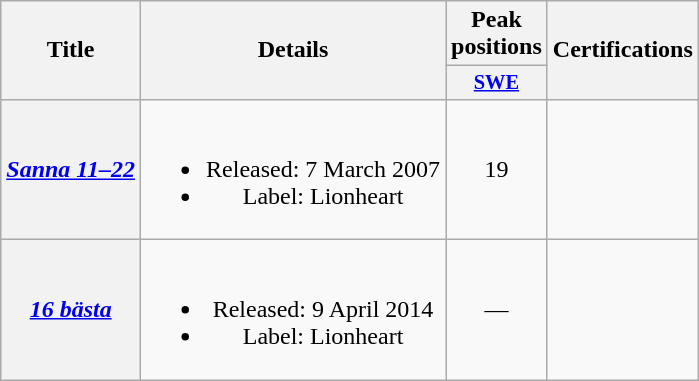<table class="wikitable plainrowheaders" style="text-align:center;">
<tr>
<th scope="col" rowspan="2">Title</th>
<th scope="col" rowspan="2">Details</th>
<th scope="col">Peak positions</th>
<th scope="col" rowspan="2">Certifications</th>
</tr>
<tr>
<th scope="col" style="width:3em;font-size:85%;"><a href='#'>SWE</a><br></th>
</tr>
<tr>
<th scope="row"><em><a href='#'>Sanna 11–22</a></em></th>
<td><br><ul><li>Released: 7 March 2007</li><li>Label: Lionheart</li></ul></td>
<td>19</td>
<td></td>
</tr>
<tr>
<th scope="row"><em><a href='#'>16 bästa</a></em></th>
<td><br><ul><li>Released: 9 April 2014</li><li>Label: Lionheart</li></ul></td>
<td>—</td>
<td></td>
</tr>
</table>
